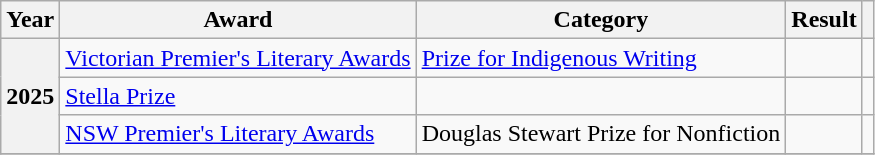<table class="wikitable sortable">
<tr>
<th>Year</th>
<th>Award</th>
<th>Category</th>
<th>Result</th>
<th></th>
</tr>
<tr>
<th rowspan="3">2025</th>
<td><a href='#'>Victorian Premier's Literary Awards</a></td>
<td><a href='#'>Prize for Indigenous Writing</a></td>
<td></td>
<td></td>
</tr>
<tr>
<td><a href='#'>Stella Prize</a></td>
<td></td>
<td></td>
<td></td>
</tr>
<tr>
<td><a href='#'>NSW Premier's Literary Awards</a></td>
<td>Douglas Stewart Prize for Nonfiction</td>
<td></td>
<td></td>
</tr>
<tr>
</tr>
</table>
